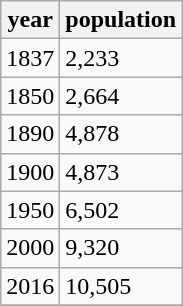<table class="wikitable">
<tr>
<th>year</th>
<th>population</th>
</tr>
<tr>
<td>1837</td>
<td>2,233</td>
</tr>
<tr>
<td>1850</td>
<td>2,664</td>
</tr>
<tr>
<td>1890</td>
<td>4,878</td>
</tr>
<tr>
<td>1900</td>
<td>4,873</td>
</tr>
<tr>
<td>1950</td>
<td>6,502</td>
</tr>
<tr>
<td>2000</td>
<td>9,320</td>
</tr>
<tr>
<td>2016</td>
<td>10,505</td>
</tr>
<tr>
</tr>
</table>
